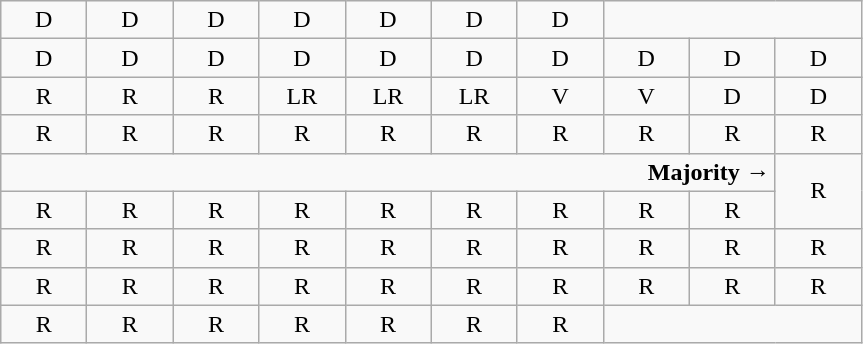<table class="wikitable" style="text-align:center">
<tr>
<td>D</td>
<td>D</td>
<td>D</td>
<td>D</td>
<td>D</td>
<td>D</td>
<td>D</td>
<td colspan=3></td>
</tr>
<tr>
<td width=50px >D</td>
<td width=50px >D</td>
<td width=50px >D</td>
<td width=50px >D</td>
<td width=50px >D</td>
<td width=50px >D</td>
<td width=50px >D</td>
<td width=50px >D</td>
<td width=50px >D</td>
<td width=50px >D</td>
</tr>
<tr>
<td>R</td>
<td>R</td>
<td>R</td>
<td>LR</td>
<td>LR<br></td>
<td>LR<br></td>
<td>V</td>
<td>V<br></td>
<td>D</td>
<td>D</td>
</tr>
<tr>
<td>R</td>
<td>R</td>
<td>R</td>
<td>R</td>
<td>R</td>
<td>R</td>
<td>R</td>
<td>R</td>
<td>R</td>
<td>R</td>
</tr>
<tr>
<td colspan=9 align=right><strong>Majority →</strong></td>
<td rowspan=2 >R</td>
</tr>
<tr>
<td>R</td>
<td>R</td>
<td>R</td>
<td>R</td>
<td>R</td>
<td>R</td>
<td>R</td>
<td>R</td>
<td>R</td>
</tr>
<tr>
<td>R</td>
<td>R</td>
<td>R</td>
<td>R</td>
<td>R</td>
<td>R</td>
<td>R</td>
<td>R</td>
<td>R</td>
<td>R</td>
</tr>
<tr>
<td>R</td>
<td>R</td>
<td>R</td>
<td>R</td>
<td>R</td>
<td>R</td>
<td>R</td>
<td>R</td>
<td>R</td>
<td>R</td>
</tr>
<tr>
<td>R</td>
<td>R</td>
<td>R</td>
<td>R</td>
<td>R</td>
<td>R</td>
<td>R</td>
<td colspan=3></td>
</tr>
</table>
